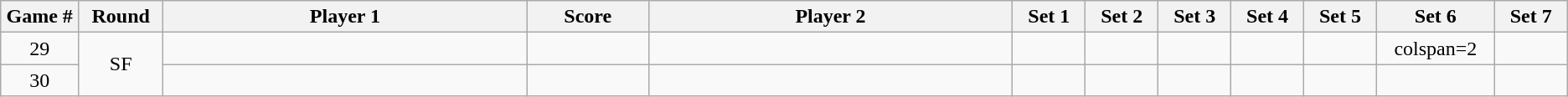<table class="wikitable">
<tr>
<th width="2%">Game #</th>
<th width="2%">Round</th>
<th width="15%">Player 1</th>
<th width="5%">Score</th>
<th width="15%">Player 2</th>
<th width="3%">Set 1</th>
<th width="3%">Set 2</th>
<th width="3%">Set 3</th>
<th width="3%">Set 4</th>
<th width="3%">Set 5</th>
<th width="3%">Set 6</th>
<th width="3%">Set 7</th>
</tr>
<tr style=text-align:center;>
<td>29</td>
<td rowspan=2>SF</td>
<td><strong></strong></td>
<td></td>
<td></td>
<td></td>
<td></td>
<td></td>
<td></td>
<td></td>
<td>colspan=2</td>
</tr>
<tr style=text-align:center;>
<td>30</td>
<td><strong></strong></td>
<td></td>
<td></td>
<td></td>
<td></td>
<td></td>
<td></td>
<td></td>
<td></td>
<td></td>
</tr>
</table>
